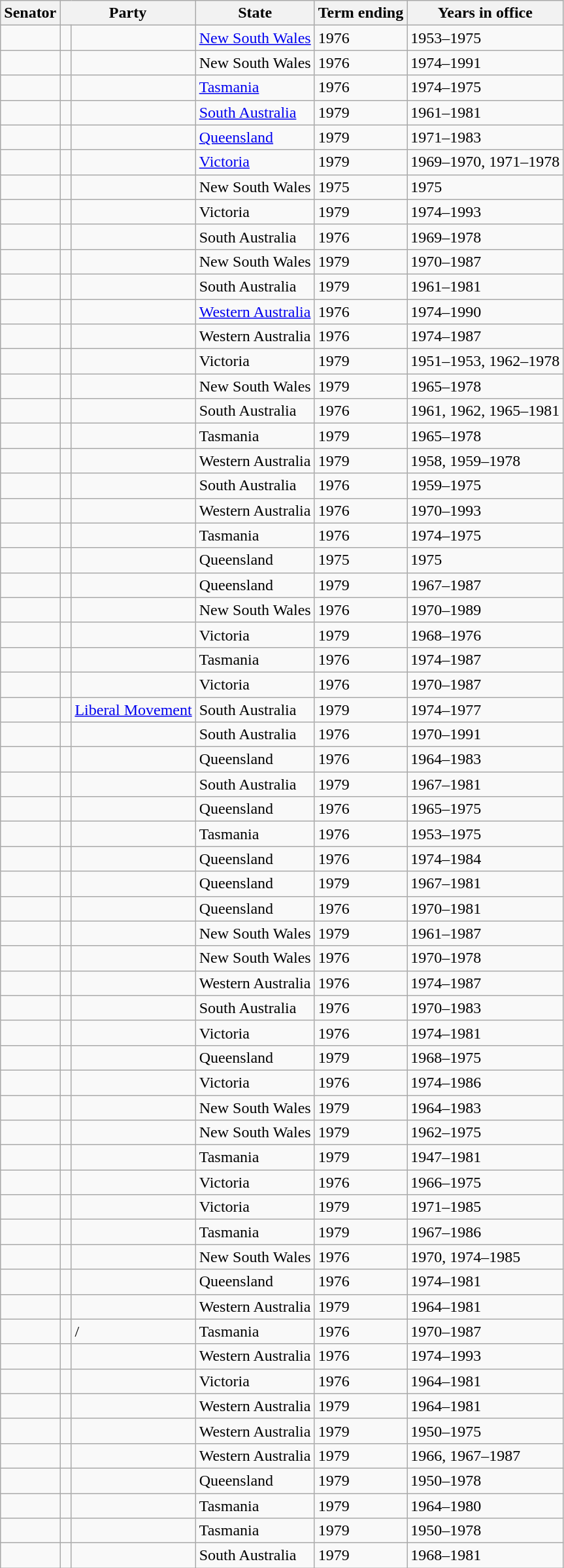<table class="wikitable sortable">
<tr>
<th>Senator</th>
<th colspan=2>Party</th>
<th>State</th>
<th>Term ending</th>
<th>Years in office</th>
</tr>
<tr>
<td></td>
<td> </td>
<td></td>
<td><a href='#'>New South Wales</a></td>
<td>1976</td>
<td>1953–1975</td>
</tr>
<tr>
<td></td>
<td> </td>
<td></td>
<td>New South Wales</td>
<td>1976</td>
<td>1974–1991</td>
</tr>
<tr>
<td></td>
<td> </td>
<td></td>
<td><a href='#'>Tasmania</a></td>
<td>1976</td>
<td>1974–1975</td>
</tr>
<tr>
<td></td>
<td> </td>
<td></td>
<td><a href='#'>South Australia</a></td>
<td>1979</td>
<td>1961–1981</td>
</tr>
<tr>
<td></td>
<td> </td>
<td></td>
<td><a href='#'>Queensland</a></td>
<td>1979</td>
<td>1971–1983</td>
</tr>
<tr>
<td></td>
<td> </td>
<td></td>
<td><a href='#'>Victoria</a></td>
<td>1979</td>
<td>1969–1970, 1971–1978</td>
</tr>
<tr>
<td> </td>
<td> </td>
<td></td>
<td>New South Wales</td>
<td>1975 </td>
<td>1975</td>
</tr>
<tr>
<td></td>
<td> </td>
<td></td>
<td>Victoria</td>
<td>1979</td>
<td>1974–1993</td>
</tr>
<tr>
<td></td>
<td> </td>
<td></td>
<td>South Australia</td>
<td>1976</td>
<td>1969–1978</td>
</tr>
<tr>
<td></td>
<td> </td>
<td></td>
<td>New South Wales</td>
<td>1979</td>
<td>1970–1987</td>
</tr>
<tr>
<td></td>
<td> </td>
<td></td>
<td>South Australia</td>
<td>1979</td>
<td>1961–1981</td>
</tr>
<tr>
<td></td>
<td> </td>
<td></td>
<td><a href='#'>Western Australia</a></td>
<td>1976</td>
<td>1974–1990</td>
</tr>
<tr>
<td></td>
<td> </td>
<td></td>
<td>Western Australia</td>
<td>1976</td>
<td>1974–1987</td>
</tr>
<tr>
<td></td>
<td> </td>
<td></td>
<td>Victoria</td>
<td>1979</td>
<td>1951–1953, 1962–1978</td>
</tr>
<tr>
<td></td>
<td> </td>
<td></td>
<td>New South Wales</td>
<td>1979</td>
<td>1965–1978</td>
</tr>
<tr>
<td></td>
<td> </td>
<td></td>
<td>South Australia</td>
<td>1976</td>
<td>1961, 1962, 1965–1981</td>
</tr>
<tr>
<td></td>
<td> </td>
<td></td>
<td>Tasmania</td>
<td>1979</td>
<td>1965–1978</td>
</tr>
<tr>
<td></td>
<td> </td>
<td> </td>
<td>Western Australia</td>
<td>1979</td>
<td>1958, 1959–1978</td>
</tr>
<tr>
<td></td>
<td> </td>
<td></td>
<td>South Australia</td>
<td>1976</td>
<td>1959–1975</td>
</tr>
<tr>
<td></td>
<td> </td>
<td></td>
<td>Western Australia</td>
<td>1976</td>
<td>1970–1993</td>
</tr>
<tr>
<td></td>
<td> </td>
<td></td>
<td>Tasmania</td>
<td>1976</td>
<td>1974–1975</td>
</tr>
<tr>
<td> </td>
<td> </td>
<td></td>
<td>Queensland</td>
<td>1975 </td>
<td>1975</td>
</tr>
<tr>
<td></td>
<td> </td>
<td></td>
<td>Queensland</td>
<td>1979</td>
<td>1967–1987</td>
</tr>
<tr>
<td></td>
<td> </td>
<td></td>
<td>New South Wales</td>
<td>1976</td>
<td>1970–1989</td>
</tr>
<tr>
<td></td>
<td> </td>
<td></td>
<td>Victoria</td>
<td>1979</td>
<td>1968–1976</td>
</tr>
<tr>
<td></td>
<td> </td>
<td></td>
<td>Tasmania</td>
<td>1976</td>
<td>1974–1987</td>
</tr>
<tr>
<td></td>
<td> </td>
<td></td>
<td>Victoria</td>
<td>1976</td>
<td>1970–1987</td>
</tr>
<tr>
<td></td>
<td> </td>
<td><a href='#'>Liberal Movement</a></td>
<td>South Australia</td>
<td>1979</td>
<td>1974–1977</td>
</tr>
<tr>
<td></td>
<td> </td>
<td></td>
<td>South Australia</td>
<td>1976</td>
<td>1970–1991</td>
</tr>
<tr>
<td></td>
<td> </td>
<td></td>
<td>Queensland</td>
<td>1976</td>
<td>1964–1983</td>
</tr>
<tr>
<td></td>
<td> </td>
<td></td>
<td>South Australia</td>
<td>1979</td>
<td>1967–1981</td>
</tr>
<tr>
<td></td>
<td> </td>
<td></td>
<td>Queensland</td>
<td>1976</td>
<td>1965–1975</td>
</tr>
<tr>
<td></td>
<td> </td>
<td></td>
<td>Tasmania</td>
<td>1976</td>
<td>1953–1975</td>
</tr>
<tr>
<td></td>
<td> </td>
<td></td>
<td>Queensland</td>
<td>1976</td>
<td>1974–1984</td>
</tr>
<tr>
<td></td>
<td> </td>
<td></td>
<td>Queensland</td>
<td>1979</td>
<td>1967–1981</td>
</tr>
<tr>
<td></td>
<td> </td>
<td></td>
<td>Queensland</td>
<td>1976</td>
<td>1970–1981</td>
</tr>
<tr>
<td></td>
<td> </td>
<td></td>
<td>New South Wales</td>
<td>1979</td>
<td>1961–1987</td>
</tr>
<tr>
<td></td>
<td> </td>
<td></td>
<td>New South Wales</td>
<td>1976</td>
<td>1970–1978</td>
</tr>
<tr>
<td></td>
<td> </td>
<td></td>
<td>Western Australia</td>
<td>1976</td>
<td>1974–1987</td>
</tr>
<tr>
<td></td>
<td> </td>
<td></td>
<td>South Australia</td>
<td>1976</td>
<td>1970–1983</td>
</tr>
<tr>
<td></td>
<td> </td>
<td></td>
<td>Victoria</td>
<td>1976</td>
<td>1974–1981</td>
</tr>
<tr>
<td> </td>
<td> </td>
<td></td>
<td>Queensland</td>
<td>1979</td>
<td>1968–1975</td>
</tr>
<tr>
<td></td>
<td> </td>
<td></td>
<td>Victoria</td>
<td>1976</td>
<td>1974–1986</td>
</tr>
<tr>
<td></td>
<td> </td>
<td></td>
<td>New South Wales</td>
<td>1979</td>
<td>1964–1983</td>
</tr>
<tr>
<td> </td>
<td> </td>
<td></td>
<td>New South Wales</td>
<td>1979</td>
<td>1962–1975</td>
</tr>
<tr>
<td> </td>
<td> </td>
<td></td>
<td>Tasmania</td>
<td>1979</td>
<td>1947–1981</td>
</tr>
<tr>
<td></td>
<td> </td>
<td></td>
<td>Victoria</td>
<td>1976</td>
<td>1966–1975</td>
</tr>
<tr>
<td></td>
<td> </td>
<td></td>
<td>Victoria</td>
<td>1979</td>
<td>1971–1985</td>
</tr>
<tr>
<td></td>
<td> </td>
<td></td>
<td>Tasmania</td>
<td>1979</td>
<td>1967–1986</td>
</tr>
<tr>
<td></td>
<td> </td>
<td></td>
<td>New South Wales</td>
<td>1976</td>
<td>1970, 1974–1985</td>
</tr>
<tr>
<td></td>
<td> </td>
<td></td>
<td>Queensland</td>
<td>1976</td>
<td>1974–1981</td>
</tr>
<tr>
<td></td>
<td> </td>
<td></td>
<td>Western Australia</td>
<td>1979</td>
<td>1964–1981</td>
</tr>
<tr>
<td></td>
<td> </td>
<td>/ </td>
<td>Tasmania</td>
<td>1976</td>
<td>1970–1987</td>
</tr>
<tr>
<td></td>
<td> </td>
<td></td>
<td>Western Australia</td>
<td>1976</td>
<td>1974–1993</td>
</tr>
<tr>
<td></td>
<td> </td>
<td></td>
<td>Victoria</td>
<td>1976</td>
<td>1964–1981</td>
</tr>
<tr>
<td></td>
<td> </td>
<td></td>
<td>Western Australia</td>
<td>1979</td>
<td>1964–1981</td>
</tr>
<tr>
<td></td>
<td> </td>
<td></td>
<td>Western Australia</td>
<td>1979</td>
<td>1950–1975</td>
</tr>
<tr>
<td></td>
<td> </td>
<td></td>
<td>Western Australia</td>
<td>1979</td>
<td>1966, 1967–1987</td>
</tr>
<tr>
<td></td>
<td> </td>
<td></td>
<td>Queensland</td>
<td>1979</td>
<td>1950–1978</td>
</tr>
<tr>
<td></td>
<td> </td>
<td></td>
<td>Tasmania</td>
<td>1979</td>
<td>1964–1980</td>
</tr>
<tr>
<td></td>
<td> </td>
<td></td>
<td>Tasmania</td>
<td>1979</td>
<td>1950–1978</td>
</tr>
<tr>
<td></td>
<td> </td>
<td></td>
<td>South Australia</td>
<td>1979</td>
<td>1968–1981</td>
</tr>
</table>
